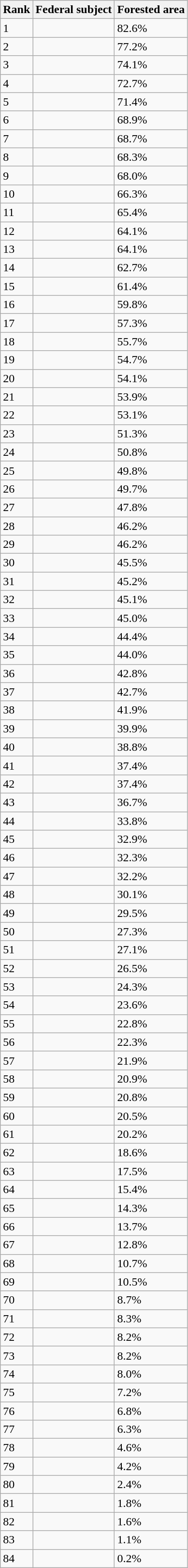<table class="wikitable sortable">
<tr>
<th>Rank</th>
<th>Federal subject</th>
<th>Forested area</th>
</tr>
<tr>
<td>1</td>
<td></td>
<td>82.6%</td>
</tr>
<tr>
<td>2</td>
<td></td>
<td>77.2%</td>
</tr>
<tr>
<td>3</td>
<td></td>
<td>74.1%</td>
</tr>
<tr>
<td>4</td>
<td></td>
<td>72.7%</td>
</tr>
<tr>
<td>5</td>
<td></td>
<td>71.4%</td>
</tr>
<tr>
<td>6</td>
<td></td>
<td>68.9%</td>
</tr>
<tr>
<td>7</td>
<td></td>
<td>68.7%</td>
</tr>
<tr>
<td>8</td>
<td></td>
<td>68.3%</td>
</tr>
<tr>
<td>9</td>
<td></td>
<td>68.0%</td>
</tr>
<tr>
<td>10</td>
<td></td>
<td>66.3%</td>
</tr>
<tr>
<td>11</td>
<td></td>
<td>65.4%</td>
</tr>
<tr>
<td>12</td>
<td></td>
<td>64.1%</td>
</tr>
<tr>
<td>13</td>
<td></td>
<td>64.1%</td>
</tr>
<tr>
<td>14</td>
<td></td>
<td>62.7%</td>
</tr>
<tr>
<td>15</td>
<td></td>
<td>61.4%</td>
</tr>
<tr>
<td>16</td>
<td></td>
<td>59.8%</td>
</tr>
<tr>
<td>17</td>
<td></td>
<td>57.3%</td>
</tr>
<tr>
<td>18</td>
<td></td>
<td>55.7%</td>
</tr>
<tr>
<td>19</td>
<td></td>
<td>54.7%</td>
</tr>
<tr>
<td>20</td>
<td></td>
<td>54.1%</td>
</tr>
<tr>
<td>21</td>
<td></td>
<td>53.9%</td>
</tr>
<tr>
<td>22</td>
<td></td>
<td>53.1%</td>
</tr>
<tr>
<td>23</td>
<td></td>
<td>51.3%</td>
</tr>
<tr>
<td>24</td>
<td></td>
<td>50.8%</td>
</tr>
<tr>
<td>25</td>
<td></td>
<td>49.8%</td>
</tr>
<tr>
<td>26</td>
<td></td>
<td>49.7%</td>
</tr>
<tr>
<td>27</td>
<td></td>
<td>47.8%</td>
</tr>
<tr>
<td>28</td>
<td></td>
<td>46.2%</td>
</tr>
<tr>
<td>29</td>
<td></td>
<td>46.2%</td>
</tr>
<tr>
<td>30</td>
<td></td>
<td>45.5%</td>
</tr>
<tr>
<td>31</td>
<td></td>
<td>45.2%</td>
</tr>
<tr>
<td>32</td>
<td></td>
<td>45.1%</td>
</tr>
<tr>
<td>33</td>
<td></td>
<td>45.0%</td>
</tr>
<tr>
<td>34</td>
<td></td>
<td>44.4%</td>
</tr>
<tr>
<td>35</td>
<td></td>
<td>44.0%</td>
</tr>
<tr>
<td>36</td>
<td></td>
<td>42.8%</td>
</tr>
<tr>
<td>37</td>
<td></td>
<td>42.7%</td>
</tr>
<tr>
<td>38</td>
<td></td>
<td>41.9%</td>
</tr>
<tr>
<td>39</td>
<td></td>
<td>39.9%</td>
</tr>
<tr>
<td>40</td>
<td></td>
<td>38.8%</td>
</tr>
<tr>
<td>41</td>
<td></td>
<td>37.4%</td>
</tr>
<tr>
<td>42</td>
<td></td>
<td>37.4%</td>
</tr>
<tr>
<td>43</td>
<td></td>
<td>36.7%</td>
</tr>
<tr>
<td>44</td>
<td> </td>
<td>33.8%</td>
</tr>
<tr>
<td>45</td>
<td></td>
<td>32.9%</td>
</tr>
<tr>
<td>46</td>
<td></td>
<td>32.3%</td>
</tr>
<tr>
<td>47</td>
<td></td>
<td>32.2%</td>
</tr>
<tr>
<td>48</td>
<td></td>
<td>30.1%</td>
</tr>
<tr>
<td>49</td>
<td></td>
<td>29.5%</td>
</tr>
<tr>
<td>50</td>
<td></td>
<td>27.3%</td>
</tr>
<tr>
<td>51</td>
<td></td>
<td>27.1%</td>
</tr>
<tr>
<td>52</td>
<td></td>
<td>26.5%</td>
</tr>
<tr>
<td>53</td>
<td></td>
<td>24.3%</td>
</tr>
<tr>
<td>54</td>
<td></td>
<td>23.6%</td>
</tr>
<tr>
<td>55</td>
<td></td>
<td>22.8%</td>
</tr>
<tr>
<td>56</td>
<td></td>
<td>22.3%</td>
</tr>
<tr>
<td>57</td>
<td></td>
<td>21.9%</td>
</tr>
<tr>
<td>58</td>
<td></td>
<td>20.9%</td>
</tr>
<tr>
<td>59</td>
<td></td>
<td>20.8%</td>
</tr>
<tr>
<td>60</td>
<td></td>
<td>20.5%</td>
</tr>
<tr>
<td>61</td>
<td></td>
<td>20.2%</td>
</tr>
<tr>
<td>62</td>
<td></td>
<td>18.6%</td>
</tr>
<tr>
<td>63</td>
<td></td>
<td>17.5%</td>
</tr>
<tr>
<td>64</td>
<td></td>
<td>15.4%</td>
</tr>
<tr>
<td>65</td>
<td></td>
<td>14.3%</td>
</tr>
<tr>
<td>66</td>
<td></td>
<td>13.7%</td>
</tr>
<tr>
<td>67</td>
<td></td>
<td>12.8%</td>
</tr>
<tr>
<td>68</td>
<td> </td>
<td>10.7%</td>
</tr>
<tr>
<td>69</td>
<td></td>
<td>10.5%</td>
</tr>
<tr>
<td>70</td>
<td></td>
<td>8.7%</td>
</tr>
<tr>
<td>71</td>
<td></td>
<td>8.3%</td>
</tr>
<tr>
<td>72</td>
<td></td>
<td>8.2%</td>
</tr>
<tr>
<td>73</td>
<td></td>
<td>8.2%</td>
</tr>
<tr>
<td>74</td>
<td></td>
<td>8.0%</td>
</tr>
<tr>
<td>75</td>
<td></td>
<td>7.2%</td>
</tr>
<tr>
<td>76</td>
<td></td>
<td>6.8%</td>
</tr>
<tr>
<td>77</td>
<td></td>
<td>6.3%</td>
</tr>
<tr>
<td>78</td>
<td></td>
<td>4.6%</td>
</tr>
<tr>
<td>79</td>
<td></td>
<td>4.2%</td>
</tr>
<tr>
<td>80</td>
<td></td>
<td>2.4%</td>
</tr>
<tr>
<td>81</td>
<td></td>
<td>1.8%</td>
</tr>
<tr>
<td>82</td>
<td></td>
<td>1.6%</td>
</tr>
<tr>
<td>83</td>
<td></td>
<td>1.1%</td>
</tr>
<tr>
<td>84</td>
<td></td>
<td>0.2%</td>
</tr>
</table>
